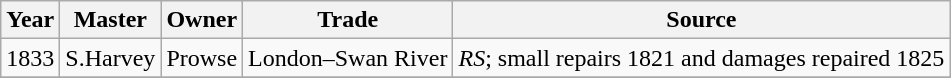<table class=" wikitable">
<tr>
<th>Year</th>
<th>Master</th>
<th>Owner</th>
<th>Trade</th>
<th>Source</th>
</tr>
<tr>
<td>1833</td>
<td>S.Harvey</td>
<td>Prowse</td>
<td>London–Swan River</td>
<td><em>RS</em>; small repairs 1821 and damages repaired 1825</td>
</tr>
<tr>
</tr>
</table>
